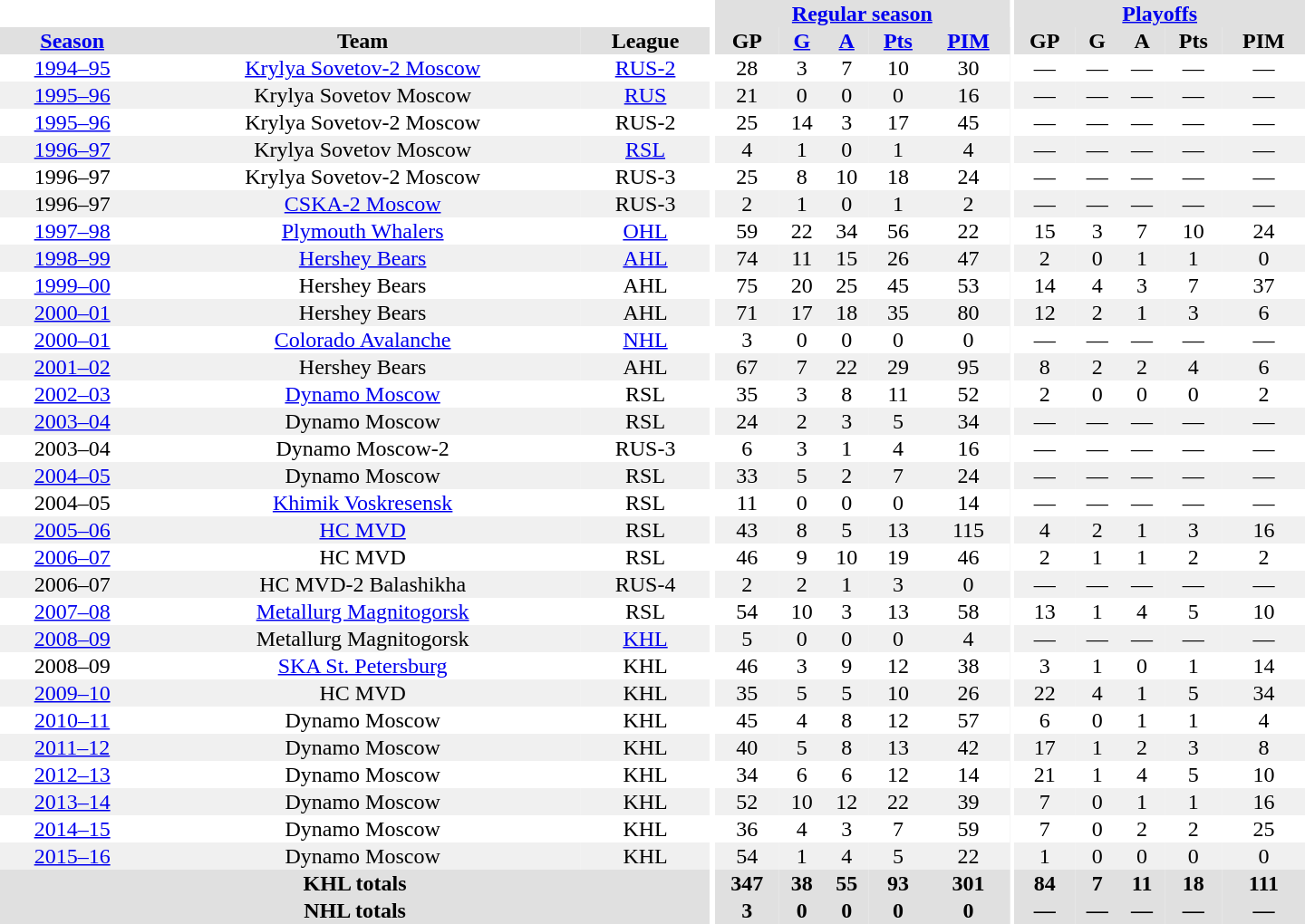<table border="0" cellpadding="1" cellspacing="0" style="text-align:center; width:60em">
<tr bgcolor="#e0e0e0">
<th colspan="3" bgcolor="#ffffff"></th>
<th rowspan="100" bgcolor="#ffffff"></th>
<th colspan="5"><a href='#'>Regular season</a></th>
<th rowspan="100" bgcolor="#ffffff"></th>
<th colspan="5"><a href='#'>Playoffs</a></th>
</tr>
<tr bgcolor="#e0e0e0">
<th><a href='#'>Season</a></th>
<th>Team</th>
<th>League</th>
<th>GP</th>
<th><a href='#'>G</a></th>
<th><a href='#'>A</a></th>
<th><a href='#'>Pts</a></th>
<th><a href='#'>PIM</a></th>
<th>GP</th>
<th>G</th>
<th>A</th>
<th>Pts</th>
<th>PIM</th>
</tr>
<tr>
<td><a href='#'>1994–95</a></td>
<td><a href='#'>Krylya Sovetov-2 Moscow</a></td>
<td><a href='#'>RUS-2</a></td>
<td>28</td>
<td>3</td>
<td>7</td>
<td>10</td>
<td>30</td>
<td>—</td>
<td>—</td>
<td>—</td>
<td>—</td>
<td>—</td>
</tr>
<tr bgcolor="#f0f0f0">
<td><a href='#'>1995–96</a></td>
<td>Krylya Sovetov Moscow</td>
<td><a href='#'>RUS</a></td>
<td>21</td>
<td>0</td>
<td>0</td>
<td>0</td>
<td>16</td>
<td>—</td>
<td>—</td>
<td>—</td>
<td>—</td>
<td>—</td>
</tr>
<tr>
<td><a href='#'>1995–96</a></td>
<td>Krylya Sovetov-2 Moscow</td>
<td>RUS-2</td>
<td>25</td>
<td>14</td>
<td>3</td>
<td>17</td>
<td>45</td>
<td>—</td>
<td>—</td>
<td>—</td>
<td>—</td>
<td>—</td>
</tr>
<tr bgcolor="#f0f0f0">
<td><a href='#'>1996–97</a></td>
<td>Krylya Sovetov Moscow</td>
<td><a href='#'>RSL</a></td>
<td>4</td>
<td>1</td>
<td>0</td>
<td>1</td>
<td>4</td>
<td>—</td>
<td>—</td>
<td>—</td>
<td>—</td>
<td>—</td>
</tr>
<tr>
<td>1996–97</td>
<td>Krylya Sovetov-2 Moscow</td>
<td>RUS-3</td>
<td>25</td>
<td>8</td>
<td>10</td>
<td>18</td>
<td>24</td>
<td>—</td>
<td>—</td>
<td>—</td>
<td>—</td>
<td>—</td>
</tr>
<tr bgcolor="#f0f0f0">
<td>1996–97</td>
<td><a href='#'>CSKA-2 Moscow</a></td>
<td>RUS-3</td>
<td>2</td>
<td>1</td>
<td>0</td>
<td>1</td>
<td>2</td>
<td>—</td>
<td>—</td>
<td>—</td>
<td>—</td>
<td>—</td>
</tr>
<tr>
<td><a href='#'>1997–98</a></td>
<td><a href='#'>Plymouth Whalers</a></td>
<td><a href='#'>OHL</a></td>
<td>59</td>
<td>22</td>
<td>34</td>
<td>56</td>
<td>22</td>
<td>15</td>
<td>3</td>
<td>7</td>
<td>10</td>
<td>24</td>
</tr>
<tr bgcolor="#f0f0f0">
<td><a href='#'>1998–99</a></td>
<td><a href='#'>Hershey Bears</a></td>
<td><a href='#'>AHL</a></td>
<td>74</td>
<td>11</td>
<td>15</td>
<td>26</td>
<td>47</td>
<td>2</td>
<td>0</td>
<td>1</td>
<td>1</td>
<td>0</td>
</tr>
<tr>
<td><a href='#'>1999–00</a></td>
<td>Hershey Bears</td>
<td>AHL</td>
<td>75</td>
<td>20</td>
<td>25</td>
<td>45</td>
<td>53</td>
<td>14</td>
<td>4</td>
<td>3</td>
<td>7</td>
<td>37</td>
</tr>
<tr bgcolor="#f0f0f0">
<td><a href='#'>2000–01</a></td>
<td>Hershey Bears</td>
<td>AHL</td>
<td>71</td>
<td>17</td>
<td>18</td>
<td>35</td>
<td>80</td>
<td>12</td>
<td>2</td>
<td>1</td>
<td>3</td>
<td>6</td>
</tr>
<tr>
<td><a href='#'>2000–01</a></td>
<td><a href='#'>Colorado Avalanche</a></td>
<td><a href='#'>NHL</a></td>
<td>3</td>
<td>0</td>
<td>0</td>
<td>0</td>
<td>0</td>
<td>—</td>
<td>—</td>
<td>—</td>
<td>—</td>
<td>—</td>
</tr>
<tr bgcolor="#f0f0f0">
<td><a href='#'>2001–02</a></td>
<td>Hershey Bears</td>
<td>AHL</td>
<td>67</td>
<td>7</td>
<td>22</td>
<td>29</td>
<td>95</td>
<td>8</td>
<td>2</td>
<td>2</td>
<td>4</td>
<td>6</td>
</tr>
<tr>
<td><a href='#'>2002–03</a></td>
<td><a href='#'>Dynamo Moscow</a></td>
<td>RSL</td>
<td>35</td>
<td>3</td>
<td>8</td>
<td>11</td>
<td>52</td>
<td>2</td>
<td>0</td>
<td>0</td>
<td>0</td>
<td>2</td>
</tr>
<tr bgcolor="#f0f0f0">
<td><a href='#'>2003–04</a></td>
<td>Dynamo Moscow</td>
<td>RSL</td>
<td>24</td>
<td>2</td>
<td>3</td>
<td>5</td>
<td>34</td>
<td>—</td>
<td>—</td>
<td>—</td>
<td>—</td>
<td>—</td>
</tr>
<tr>
<td>2003–04</td>
<td>Dynamo Moscow-2</td>
<td>RUS-3</td>
<td>6</td>
<td>3</td>
<td>1</td>
<td>4</td>
<td>16</td>
<td>—</td>
<td>—</td>
<td>—</td>
<td>—</td>
<td>—</td>
</tr>
<tr bgcolor="#f0f0f0">
<td><a href='#'>2004–05</a></td>
<td>Dynamo Moscow</td>
<td>RSL</td>
<td>33</td>
<td>5</td>
<td>2</td>
<td>7</td>
<td>24</td>
<td>—</td>
<td>—</td>
<td>—</td>
<td>—</td>
<td>—</td>
</tr>
<tr>
<td>2004–05</td>
<td><a href='#'>Khimik Voskresensk</a></td>
<td>RSL</td>
<td>11</td>
<td>0</td>
<td>0</td>
<td>0</td>
<td>14</td>
<td>—</td>
<td>—</td>
<td>—</td>
<td>—</td>
<td>—</td>
</tr>
<tr bgcolor="#f0f0f0">
<td><a href='#'>2005–06</a></td>
<td><a href='#'>HC MVD</a></td>
<td>RSL</td>
<td>43</td>
<td>8</td>
<td>5</td>
<td>13</td>
<td>115</td>
<td>4</td>
<td>2</td>
<td>1</td>
<td>3</td>
<td>16</td>
</tr>
<tr>
<td><a href='#'>2006–07</a></td>
<td>HC MVD</td>
<td>RSL</td>
<td>46</td>
<td>9</td>
<td>10</td>
<td>19</td>
<td>46</td>
<td>2</td>
<td>1</td>
<td>1</td>
<td>2</td>
<td>2</td>
</tr>
<tr bgcolor="#f0f0f0">
<td>2006–07</td>
<td>HC MVD-2 Balashikha</td>
<td>RUS-4</td>
<td>2</td>
<td>2</td>
<td>1</td>
<td>3</td>
<td>0</td>
<td>—</td>
<td>—</td>
<td>—</td>
<td>—</td>
<td>—</td>
</tr>
<tr>
<td><a href='#'>2007–08</a></td>
<td><a href='#'>Metallurg Magnitogorsk</a></td>
<td>RSL</td>
<td>54</td>
<td>10</td>
<td>3</td>
<td>13</td>
<td>58</td>
<td>13</td>
<td>1</td>
<td>4</td>
<td>5</td>
<td>10</td>
</tr>
<tr bgcolor="#f0f0f0">
<td><a href='#'>2008–09</a></td>
<td>Metallurg Magnitogorsk</td>
<td><a href='#'>KHL</a></td>
<td>5</td>
<td>0</td>
<td>0</td>
<td>0</td>
<td>4</td>
<td>—</td>
<td>—</td>
<td>—</td>
<td>—</td>
<td>—</td>
</tr>
<tr>
<td>2008–09</td>
<td><a href='#'>SKA St. Petersburg</a></td>
<td>KHL</td>
<td>46</td>
<td>3</td>
<td>9</td>
<td>12</td>
<td>38</td>
<td>3</td>
<td>1</td>
<td>0</td>
<td>1</td>
<td>14</td>
</tr>
<tr bgcolor="#f0f0f0">
<td><a href='#'>2009–10</a></td>
<td>HC MVD</td>
<td>KHL</td>
<td>35</td>
<td>5</td>
<td>5</td>
<td>10</td>
<td>26</td>
<td>22</td>
<td>4</td>
<td>1</td>
<td>5</td>
<td>34</td>
</tr>
<tr>
<td><a href='#'>2010–11</a></td>
<td>Dynamo Moscow</td>
<td>KHL</td>
<td>45</td>
<td>4</td>
<td>8</td>
<td>12</td>
<td>57</td>
<td>6</td>
<td>0</td>
<td>1</td>
<td>1</td>
<td>4</td>
</tr>
<tr bgcolor="#f0f0f0">
<td><a href='#'>2011–12</a></td>
<td>Dynamo Moscow</td>
<td>KHL</td>
<td>40</td>
<td>5</td>
<td>8</td>
<td>13</td>
<td>42</td>
<td>17</td>
<td>1</td>
<td>2</td>
<td>3</td>
<td>8</td>
</tr>
<tr>
<td><a href='#'>2012–13</a></td>
<td>Dynamo Moscow</td>
<td>KHL</td>
<td>34</td>
<td>6</td>
<td>6</td>
<td>12</td>
<td>14</td>
<td>21</td>
<td>1</td>
<td>4</td>
<td>5</td>
<td>10</td>
</tr>
<tr bgcolor="#f0f0f0">
<td><a href='#'>2013–14</a></td>
<td>Dynamo Moscow</td>
<td>KHL</td>
<td>52</td>
<td>10</td>
<td>12</td>
<td>22</td>
<td>39</td>
<td>7</td>
<td>0</td>
<td>1</td>
<td>1</td>
<td>16</td>
</tr>
<tr>
<td><a href='#'>2014–15</a></td>
<td>Dynamo Moscow</td>
<td>KHL</td>
<td>36</td>
<td>4</td>
<td>3</td>
<td>7</td>
<td>59</td>
<td>7</td>
<td>0</td>
<td>2</td>
<td>2</td>
<td>25</td>
</tr>
<tr bgcolor="#f0f0f0">
<td><a href='#'>2015–16</a></td>
<td>Dynamo Moscow</td>
<td>KHL</td>
<td>54</td>
<td>1</td>
<td>4</td>
<td>5</td>
<td>22</td>
<td>1</td>
<td>0</td>
<td>0</td>
<td>0</td>
<td>0</td>
</tr>
<tr bgcolor="#e0e0e0">
<th colspan="3">KHL totals</th>
<th>347</th>
<th>38</th>
<th>55</th>
<th>93</th>
<th>301</th>
<th>84</th>
<th>7</th>
<th>11</th>
<th>18</th>
<th>111</th>
</tr>
<tr bgcolor="#e0e0e0">
<th colspan="3">NHL totals</th>
<th>3</th>
<th>0</th>
<th>0</th>
<th>0</th>
<th>0</th>
<th>—</th>
<th>—</th>
<th>—</th>
<th>—</th>
<th>—</th>
</tr>
</table>
